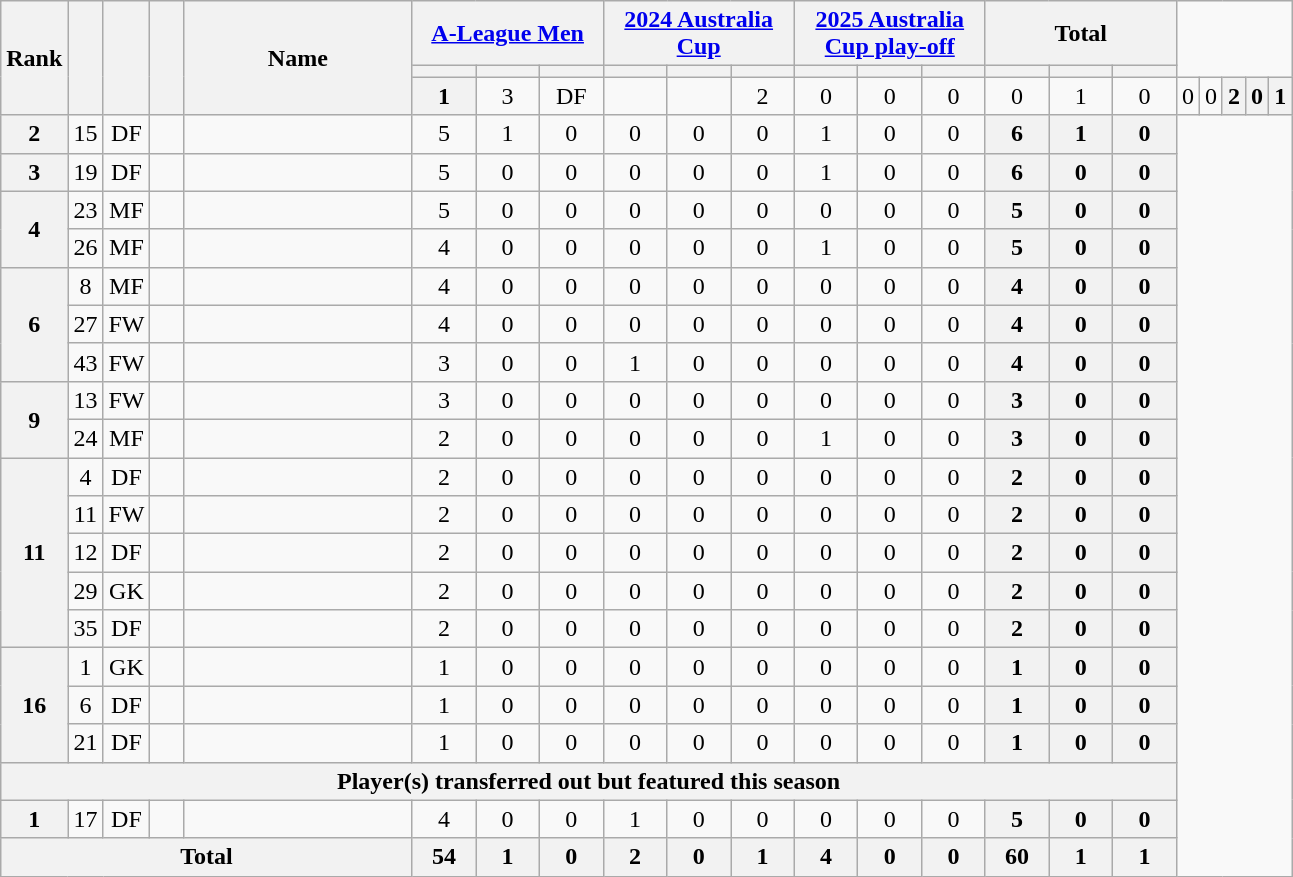<table class="wikitable sortable" style="text-align:center;">
<tr>
<th rowspan="3" width="15">Rank</th>
<th rowspan="3" width="15"></th>
<th rowspan="3" width="15"></th>
<th rowspan="3" width="15"></th>
<th rowspan="3" width="145">Name</th>
<th colspan="3" width="120"><a href='#'>A-League Men</a></th>
<th colspan="3" width="120"><a href='#'>2024 Australia Cup</a></th>
<th colspan="3" width="120"><a href='#'>2025 Australia Cup play-off</a></th>
<th colspan="3" width="120">Total</th>
</tr>
<tr>
<th style="width:30px"></th>
<th style="width:30px"></th>
<th style="width:30px"></th>
<th style="width:30px"></th>
<th style="width:30px"></th>
<th style="width:30px"></th>
<th style="width:30px"></th>
<th style="width:30px"></th>
<th style="width:30px"></th>
<th style="width:30px"></th>
<th style="width:30px"></th>
<th style="width:30px"></th>
</tr>
<tr>
<th>1</th>
<td>3</td>
<td>DF</td>
<td></td>
<td align="left"><br></td>
<td>2</td>
<td>0</td>
<td>0<br></td>
<td>0</td>
<td>0</td>
<td>1<br></td>
<td>0</td>
<td>0</td>
<td>0<br></td>
<th>2</th>
<th>0</th>
<th>1</th>
</tr>
<tr>
<th>2</th>
<td>15</td>
<td>DF</td>
<td></td>
<td align="left"><br></td>
<td>5</td>
<td>1</td>
<td>0<br></td>
<td>0</td>
<td>0</td>
<td>0<br></td>
<td>1</td>
<td>0</td>
<td>0<br></td>
<th>6</th>
<th>1</th>
<th>0</th>
</tr>
<tr>
<th>3</th>
<td>19</td>
<td>DF</td>
<td></td>
<td align="left"><br></td>
<td>5</td>
<td>0</td>
<td>0<br></td>
<td>0</td>
<td>0</td>
<td>0<br></td>
<td>1</td>
<td>0</td>
<td>0<br></td>
<th>6</th>
<th>0</th>
<th>0</th>
</tr>
<tr>
<th rowspan="2">4</th>
<td>23</td>
<td>MF</td>
<td></td>
<td align="left"><br></td>
<td>5</td>
<td>0</td>
<td>0<br></td>
<td>0</td>
<td>0</td>
<td>0<br></td>
<td>0</td>
<td>0</td>
<td>0<br></td>
<th>5</th>
<th>0</th>
<th>0</th>
</tr>
<tr>
<td>26</td>
<td>MF</td>
<td></td>
<td align="left"><br></td>
<td>4</td>
<td>0</td>
<td>0<br></td>
<td>0</td>
<td>0</td>
<td>0<br></td>
<td>1</td>
<td>0</td>
<td>0<br></td>
<th>5</th>
<th>0</th>
<th>0</th>
</tr>
<tr>
<th rowspan="3">6</th>
<td>8</td>
<td>MF</td>
<td></td>
<td align="left"><br></td>
<td>4</td>
<td>0</td>
<td>0<br></td>
<td>0</td>
<td>0</td>
<td>0<br></td>
<td>0</td>
<td>0</td>
<td>0<br></td>
<th>4</th>
<th>0</th>
<th>0</th>
</tr>
<tr>
<td>27</td>
<td>FW</td>
<td></td>
<td align="left"><br></td>
<td>4</td>
<td>0</td>
<td>0<br></td>
<td>0</td>
<td>0</td>
<td>0<br></td>
<td>0</td>
<td>0</td>
<td>0<br></td>
<th>4</th>
<th>0</th>
<th>0</th>
</tr>
<tr>
<td>43</td>
<td>FW</td>
<td></td>
<td align="left"><br></td>
<td>3</td>
<td>0</td>
<td>0<br></td>
<td>1</td>
<td>0</td>
<td>0<br></td>
<td>0</td>
<td>0</td>
<td>0<br></td>
<th>4</th>
<th>0</th>
<th>0</th>
</tr>
<tr>
<th rowspan="2">9</th>
<td>13</td>
<td>FW</td>
<td></td>
<td align="left"><br></td>
<td>3</td>
<td>0</td>
<td>0<br></td>
<td>0</td>
<td>0</td>
<td>0<br></td>
<td>0</td>
<td>0</td>
<td>0<br></td>
<th>3</th>
<th>0</th>
<th>0</th>
</tr>
<tr>
<td>24</td>
<td>MF</td>
<td></td>
<td align="left"><br></td>
<td>2</td>
<td>0</td>
<td>0<br></td>
<td>0</td>
<td>0</td>
<td>0<br></td>
<td>1</td>
<td>0</td>
<td>0<br></td>
<th>3</th>
<th>0</th>
<th>0</th>
</tr>
<tr>
<th rowspan="5">11</th>
<td>4</td>
<td>DF</td>
<td></td>
<td align="left"><br></td>
<td>2</td>
<td>0</td>
<td>0<br></td>
<td>0</td>
<td>0</td>
<td>0<br></td>
<td>0</td>
<td>0</td>
<td>0<br></td>
<th>2</th>
<th>0</th>
<th>0</th>
</tr>
<tr>
<td>11</td>
<td>FW</td>
<td></td>
<td align="left"><br></td>
<td>2</td>
<td>0</td>
<td>0<br></td>
<td>0</td>
<td>0</td>
<td>0<br></td>
<td>0</td>
<td>0</td>
<td>0<br></td>
<th>2</th>
<th>0</th>
<th>0</th>
</tr>
<tr>
<td>12</td>
<td>DF</td>
<td></td>
<td align="left"><br></td>
<td>2</td>
<td>0</td>
<td>0<br></td>
<td>0</td>
<td>0</td>
<td>0<br></td>
<td>0</td>
<td>0</td>
<td>0<br></td>
<th>2</th>
<th>0</th>
<th>0</th>
</tr>
<tr>
<td>29</td>
<td>GK</td>
<td></td>
<td align="left"><br></td>
<td>2</td>
<td>0</td>
<td>0<br></td>
<td>0</td>
<td>0</td>
<td>0<br></td>
<td>0</td>
<td>0</td>
<td>0<br></td>
<th>2</th>
<th>0</th>
<th>0</th>
</tr>
<tr>
<td>35</td>
<td>DF</td>
<td></td>
<td align="left"><br></td>
<td>2</td>
<td>0</td>
<td>0<br></td>
<td>0</td>
<td>0</td>
<td>0<br></td>
<td>0</td>
<td>0</td>
<td>0<br></td>
<th>2</th>
<th>0</th>
<th>0</th>
</tr>
<tr>
<th rowspan="3">16</th>
<td>1</td>
<td>GK</td>
<td></td>
<td align="left"><br></td>
<td>1</td>
<td>0</td>
<td>0<br></td>
<td>0</td>
<td>0</td>
<td>0<br></td>
<td>0</td>
<td>0</td>
<td>0<br></td>
<th>1</th>
<th>0</th>
<th>0</th>
</tr>
<tr>
<td>6</td>
<td>DF</td>
<td></td>
<td align="left"><br></td>
<td>1</td>
<td>0</td>
<td>0<br></td>
<td>0</td>
<td>0</td>
<td>0<br></td>
<td>0</td>
<td>0</td>
<td>0<br></td>
<th>1</th>
<th>0</th>
<th>0</th>
</tr>
<tr>
<td>21</td>
<td>DF</td>
<td></td>
<td align="left"><br></td>
<td>1</td>
<td>0</td>
<td>0<br></td>
<td>0</td>
<td>0</td>
<td>0<br></td>
<td>0</td>
<td>0</td>
<td>0<br></td>
<th>1</th>
<th>0</th>
<th>0</th>
</tr>
<tr>
<th colspan="17">Player(s) transferred out but featured this season</th>
</tr>
<tr>
<th>1</th>
<td>17</td>
<td>DF</td>
<td></td>
<td align="left"><br></td>
<td>4</td>
<td>0</td>
<td>0<br></td>
<td>1</td>
<td>0</td>
<td>0<br></td>
<td>0</td>
<td>0</td>
<td>0<br></td>
<th>5</th>
<th>0</th>
<th>0</th>
</tr>
<tr>
<th colspan="5">Total<br></th>
<th>54</th>
<th>1</th>
<th>0<br></th>
<th>2</th>
<th>0</th>
<th>1<br></th>
<th>4</th>
<th>0</th>
<th>0<br></th>
<th>60</th>
<th>1</th>
<th>1</th>
</tr>
</table>
